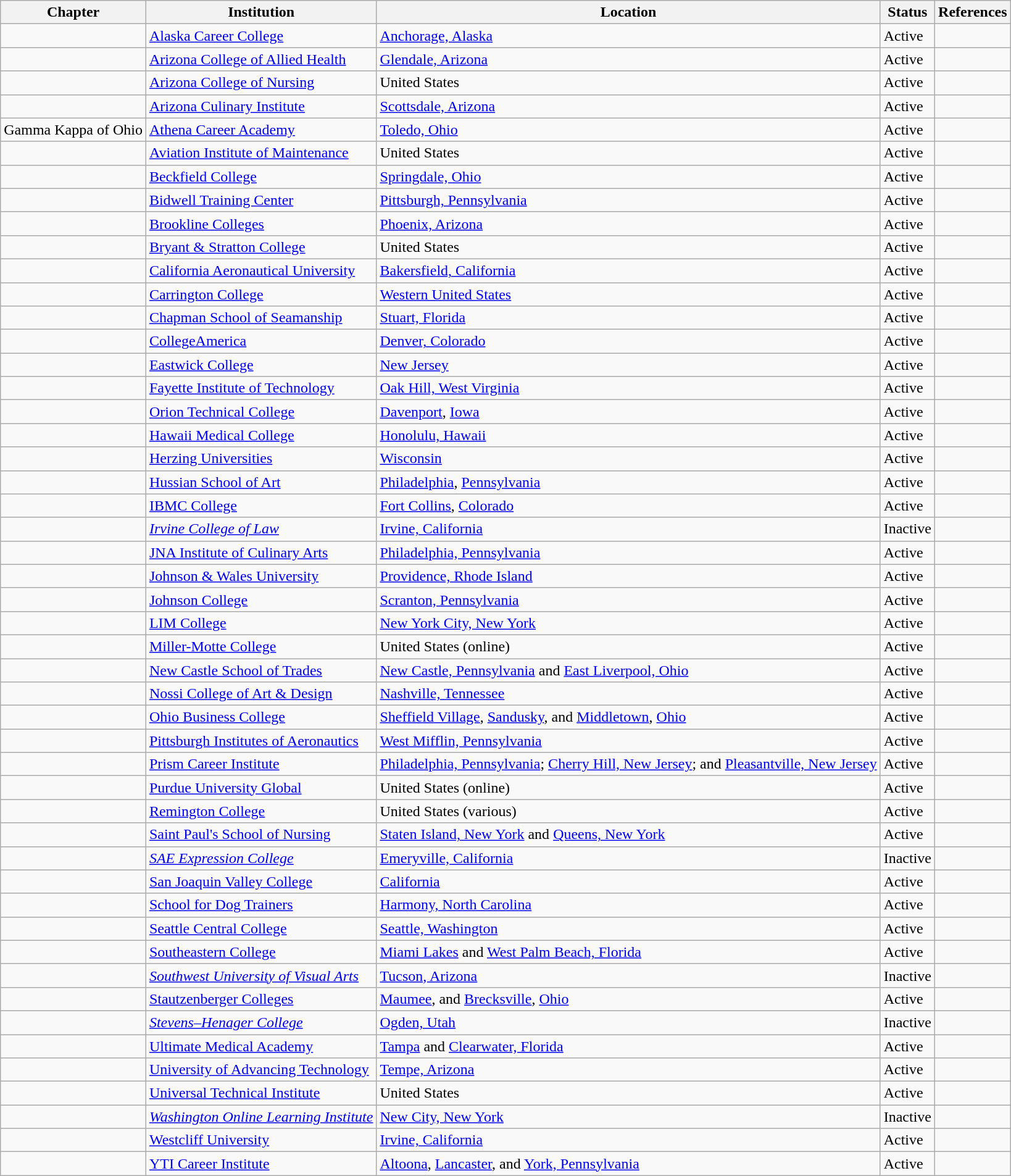<table class="wikitable sortable">
<tr>
<th>Chapter</th>
<th>Institution</th>
<th>Location</th>
<th>Status</th>
<th>References</th>
</tr>
<tr>
<td></td>
<td><a href='#'>Alaska Career College</a></td>
<td><a href='#'>Anchorage, Alaska</a></td>
<td>Active</td>
<td></td>
</tr>
<tr>
<td></td>
<td><a href='#'>Arizona College of Allied Health</a></td>
<td><a href='#'>Glendale, Arizona</a></td>
<td>Active</td>
<td></td>
</tr>
<tr>
<td></td>
<td><a href='#'>Arizona College of Nursing</a></td>
<td>United States</td>
<td>Active</td>
<td></td>
</tr>
<tr>
<td></td>
<td><a href='#'>Arizona Culinary Institute</a></td>
<td><a href='#'>Scottsdale, Arizona</a></td>
<td>Active</td>
<td></td>
</tr>
<tr>
<td>Gamma Kappa of Ohio</td>
<td><a href='#'>Athena Career Academy</a></td>
<td><a href='#'>Toledo, Ohio</a></td>
<td>Active</td>
<td></td>
</tr>
<tr>
<td></td>
<td><a href='#'>Aviation Institute of Maintenance</a></td>
<td>United States</td>
<td>Active</td>
<td></td>
</tr>
<tr>
<td></td>
<td><a href='#'>Beckfield College</a></td>
<td><a href='#'>Springdale, Ohio</a></td>
<td>Active</td>
<td></td>
</tr>
<tr>
<td></td>
<td><a href='#'>Bidwell Training Center</a></td>
<td><a href='#'>Pittsburgh, Pennsylvania</a></td>
<td>Active</td>
<td></td>
</tr>
<tr>
<td></td>
<td><a href='#'>Brookline Colleges</a></td>
<td><a href='#'>Phoenix, Arizona</a></td>
<td>Active</td>
<td></td>
</tr>
<tr>
<td></td>
<td><a href='#'>Bryant & Stratton College</a></td>
<td>United States</td>
<td>Active</td>
<td></td>
</tr>
<tr>
<td></td>
<td><a href='#'>California Aeronautical University</a></td>
<td><a href='#'>Bakersfield, California</a></td>
<td>Active</td>
<td></td>
</tr>
<tr>
<td></td>
<td><a href='#'>Carrington College</a></td>
<td><a href='#'>Western United States</a></td>
<td>Active</td>
<td></td>
</tr>
<tr>
<td></td>
<td><a href='#'>Chapman School of Seamanship</a></td>
<td><a href='#'>Stuart, Florida</a></td>
<td>Active</td>
<td></td>
</tr>
<tr>
<td></td>
<td><a href='#'>CollegeAmerica</a></td>
<td><a href='#'>Denver, Colorado</a></td>
<td>Active</td>
<td></td>
</tr>
<tr>
<td></td>
<td><a href='#'>Eastwick College</a></td>
<td><a href='#'>New Jersey</a></td>
<td>Active</td>
<td></td>
</tr>
<tr>
<td></td>
<td><a href='#'>Fayette Institute of Technology</a></td>
<td><a href='#'>Oak Hill, West Virginia</a></td>
<td>Active</td>
<td></td>
</tr>
<tr>
<td></td>
<td><a href='#'>Orion Technical College</a></td>
<td><a href='#'>Davenport</a>, <a href='#'>Iowa</a></td>
<td>Active</td>
<td></td>
</tr>
<tr>
<td></td>
<td><a href='#'>Hawaii Medical College</a></td>
<td><a href='#'>Honolulu, Hawaii</a></td>
<td>Active</td>
<td></td>
</tr>
<tr>
<td></td>
<td><a href='#'>Herzing Universities</a></td>
<td><a href='#'>Wisconsin</a></td>
<td>Active</td>
<td></td>
</tr>
<tr>
<td></td>
<td><a href='#'>Hussian School of Art</a></td>
<td><a href='#'>Philadelphia</a>, <a href='#'>Pennsylvania</a></td>
<td>Active</td>
<td></td>
</tr>
<tr>
<td></td>
<td><a href='#'>IBMC College</a></td>
<td><a href='#'>Fort Collins</a>, <a href='#'>Colorado</a></td>
<td>Active</td>
<td></td>
</tr>
<tr>
<td></td>
<td><em><a href='#'>Irvine College of Law</a></em></td>
<td><a href='#'>Irvine, California</a></td>
<td>Inactive</td>
<td></td>
</tr>
<tr>
<td></td>
<td><a href='#'>JNA Institute of Culinary Arts</a></td>
<td><a href='#'>Philadelphia, Pennsylvania</a></td>
<td>Active</td>
<td></td>
</tr>
<tr>
<td></td>
<td><a href='#'>Johnson & Wales University</a></td>
<td><a href='#'>Providence, Rhode Island</a></td>
<td>Active</td>
<td></td>
</tr>
<tr>
<td></td>
<td><a href='#'>Johnson College</a></td>
<td><a href='#'>Scranton, Pennsylvania</a></td>
<td>Active</td>
<td></td>
</tr>
<tr>
<td></td>
<td><a href='#'>LIM College</a></td>
<td><a href='#'>New York City, New York</a></td>
<td>Active</td>
<td></td>
</tr>
<tr>
<td></td>
<td><a href='#'>Miller-Motte College</a></td>
<td>United States (online)</td>
<td>Active</td>
<td></td>
</tr>
<tr>
<td></td>
<td><a href='#'>New Castle School of Trades</a></td>
<td><a href='#'>New Castle, Pennsylvania</a> and <a href='#'>East Liverpool, Ohio</a></td>
<td>Active</td>
<td></td>
</tr>
<tr>
<td></td>
<td><a href='#'>Nossi College of Art & Design</a></td>
<td><a href='#'>Nashville, Tennessee</a></td>
<td>Active</td>
<td></td>
</tr>
<tr>
<td></td>
<td><a href='#'>Ohio Business College</a></td>
<td><a href='#'>Sheffield Village</a>, <a href='#'>Sandusky</a>, and <a href='#'>Middletown</a>, <a href='#'>Ohio</a></td>
<td>Active</td>
<td></td>
</tr>
<tr>
<td></td>
<td><a href='#'>Pittsburgh Institutes of Aeronautics</a></td>
<td><a href='#'>West Mifflin, Pennsylvania</a></td>
<td>Active</td>
<td></td>
</tr>
<tr>
<td></td>
<td><a href='#'>Prism Career Institute</a></td>
<td><a href='#'>Philadelphia, Pennsylvania</a>; <a href='#'>Cherry Hill, New Jersey</a>; and <a href='#'>Pleasantville, New Jersey</a></td>
<td>Active</td>
<td></td>
</tr>
<tr>
<td></td>
<td><a href='#'>Purdue University Global</a></td>
<td>United States (online)</td>
<td>Active</td>
<td></td>
</tr>
<tr>
<td></td>
<td><a href='#'>Remington College</a></td>
<td>United States (various)</td>
<td>Active</td>
<td></td>
</tr>
<tr>
<td></td>
<td><a href='#'>Saint Paul's School of Nursing</a></td>
<td><a href='#'>Staten Island, New York</a> and  <a href='#'>Queens, New York</a></td>
<td>Active</td>
<td></td>
</tr>
<tr>
<td></td>
<td><em><a href='#'>SAE Expression College</a></em></td>
<td><a href='#'>Emeryville, California</a></td>
<td>Inactive</td>
<td></td>
</tr>
<tr>
<td></td>
<td><a href='#'>San Joaquin Valley College</a></td>
<td><a href='#'>California</a></td>
<td>Active</td>
<td></td>
</tr>
<tr>
<td></td>
<td><a href='#'>School for Dog Trainers</a></td>
<td><a href='#'>Harmony, North Carolina</a></td>
<td>Active</td>
<td></td>
</tr>
<tr>
<td></td>
<td><a href='#'>Seattle Central College</a></td>
<td><a href='#'>Seattle, Washington</a></td>
<td>Active</td>
<td></td>
</tr>
<tr>
<td></td>
<td><a href='#'>Southeastern College</a></td>
<td><a href='#'>Miami Lakes</a> and <a href='#'>West Palm Beach, Florida</a></td>
<td>Active</td>
<td></td>
</tr>
<tr>
<td></td>
<td><em><a href='#'>Southwest University of Visual Arts</a></em></td>
<td><a href='#'>Tucson, Arizona</a></td>
<td>Inactive</td>
<td></td>
</tr>
<tr>
<td></td>
<td><a href='#'>Stautzenberger Colleges</a></td>
<td><a href='#'>Maumee</a>, and <a href='#'>Brecksville</a>, <a href='#'>Ohio</a></td>
<td>Active</td>
<td></td>
</tr>
<tr>
<td></td>
<td><em><a href='#'>Stevens–Henager College</a></em></td>
<td><a href='#'>Ogden, Utah</a></td>
<td>Inactive</td>
<td></td>
</tr>
<tr>
<td></td>
<td><a href='#'>Ultimate Medical Academy</a></td>
<td><a href='#'>Tampa</a> and <a href='#'>Clearwater, Florida</a></td>
<td>Active</td>
<td></td>
</tr>
<tr>
<td></td>
<td><a href='#'>University of Advancing Technology</a></td>
<td><a href='#'>Tempe, Arizona</a></td>
<td>Active</td>
<td></td>
</tr>
<tr>
<td></td>
<td><a href='#'>Universal Technical Institute</a></td>
<td>United States</td>
<td>Active</td>
<td></td>
</tr>
<tr>
<td></td>
<td><em><a href='#'>Washington Online Learning Institute</a></em></td>
<td><a href='#'>New City, New York</a></td>
<td>Inactive</td>
<td></td>
</tr>
<tr>
<td></td>
<td><a href='#'>Westcliff University</a></td>
<td><a href='#'>Irvine, California</a></td>
<td>Active</td>
<td></td>
</tr>
<tr>
<td></td>
<td><a href='#'>YTI Career Institute</a></td>
<td><a href='#'>Altoona</a>, <a href='#'>Lancaster</a>, and <a href='#'>York, Pennsylvania</a></td>
<td>Active</td>
<td></td>
</tr>
</table>
